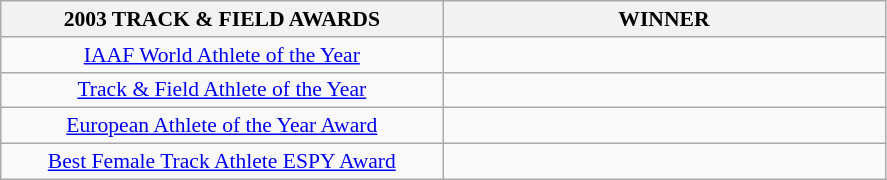<table class="wikitable" style="border-collapse: collapse; font-size: 90%;">
<tr>
<th align="center" style="width: 20em">2003 TRACK & FIELD AWARDS</th>
<th align="center" style="width: 20em">WINNER</th>
</tr>
<tr>
<td align="center"><a href='#'>IAAF World Athlete of the Year</a></td>
<td></td>
</tr>
<tr>
<td align="center"><a href='#'>Track & Field Athlete of the Year</a></td>
<td></td>
</tr>
<tr>
<td align="center"><a href='#'>European Athlete of the Year Award</a></td>
<td></td>
</tr>
<tr>
<td align="center"><a href='#'>Best Female Track Athlete ESPY Award</a></td>
<td></td>
</tr>
</table>
